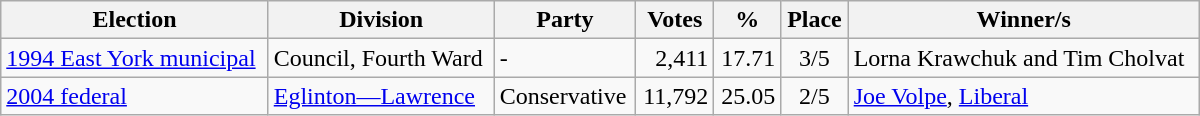<table class="wikitable" width="800">
<tr>
<th align="left">Election</th>
<th align="left">Division</th>
<th align="left">Party</th>
<th align="right">Votes</th>
<th align="right">%</th>
<th align="center">Place</th>
<th align="center">Winner/s</th>
</tr>
<tr>
<td align="left"><a href='#'>1994 East York municipal</a></td>
<td align="left">Council, Fourth Ward</td>
<td align="left">-</td>
<td align="right">2,411</td>
<td align="right">17.71</td>
<td align="center">3/5</td>
<td align="left">Lorna Krawchuk and Tim Cholvat</td>
</tr>
<tr>
<td align="left"><a href='#'>2004 federal</a></td>
<td align="left"><a href='#'>Eglinton—Lawrence</a></td>
<td align="left">Conservative</td>
<td align="right">11,792</td>
<td align="right">25.05</td>
<td align="center">2/5</td>
<td align="left"><a href='#'>Joe Volpe</a>, <a href='#'>Liberal</a></td>
</tr>
</table>
